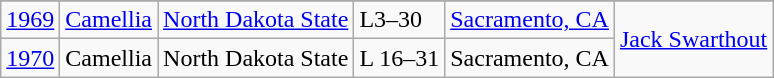<table class="wikitable">
<tr>
</tr>
<tr>
<td align=center><a href='#'>1969</a></td>
<td><a href='#'>Camellia</a></td>
<td><a href='#'>North Dakota State</a></td>
<td>L3–30</td>
<td align=center><a href='#'>Sacramento, CA</a></td>
<td align=center rowspan=2><a href='#'>Jack Swarthout</a></td>
</tr>
<tr>
<td align=center><a href='#'>1970</a></td>
<td>Camellia</td>
<td>North Dakota State</td>
<td>L 16–31</td>
<td align=center>Sacramento, CA</td>
</tr>
</table>
